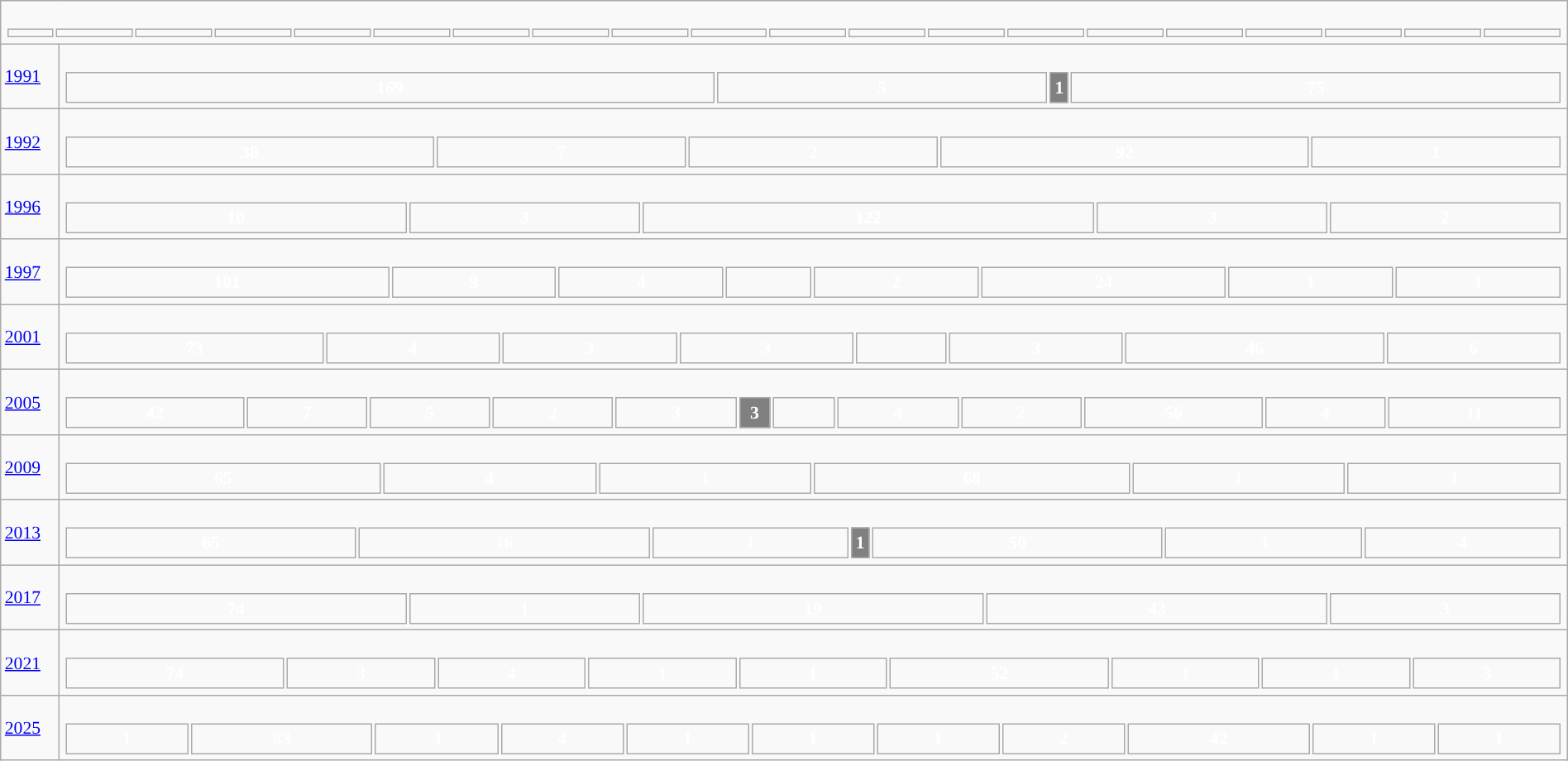<table class="wikitable" width="100%" style="border:solid #000000 1px;font-size:90%;">
<tr>
<td colspan="2"><br><table width="100%" style="font-size:90%;">
<tr>
<td width="30"></td>
<td></td>
<td></td>
<td></td>
<td></td>
<td></td>
<td></td>
<td></td>
<td></td>
<td></td>
<td></td>
<td></td>
<td></td>
<td></td>
<td></td>
<td></td>
<td></td>
<td></td>
<td></td>
<td></td>
</tr>
</table>
</td>
</tr>
<tr>
<td width="40"><a href='#'>1991</a></td>
<td><br><table style="width:100%; text-align:center; font-weight:bold; color:white;">
<tr>
<td style="background-color: ">169</td>
<td style="background-color: ">5</td>
<td style="background-color: #808080;                                                                   width:  0.40%">1</td>
<td style="background-color: ">75</td>
</tr>
</table>
</td>
</tr>
<tr>
<td width="40"><a href='#'>1992</a></td>
<td><br><table style="width:100%; text-align:center; font-weight:bold; color:white;">
<tr>
<td style="background-color: ">38</td>
<td style="background-color: ">7</td>
<td style="background-color: ">2</td>
<td style="background-color: ">92</td>
<td style="background-color: ">1</td>
</tr>
</table>
</td>
</tr>
<tr>
<td width="40"><a href='#'>1996</a></td>
<td><br><table style="width:100%; text-align:center; font-weight:bold; color:white;">
<tr>
<td style="background-color: ">10</td>
<td style="background-color: ">3</td>
<td style="background-color: ">122</td>
<td style="background-color: ">3</td>
<td style="background-color: ">2</td>
</tr>
</table>
</td>
</tr>
<tr>
<td width="40"><a href='#'>1997</a></td>
<td><br><table style="width:100%; text-align:center; font-weight:bold; color:white;">
<tr>
<td style="background-color: ">101</td>
<td style="background-color: ">9</td>
<td style="background-color: ">4</td>
<td style="background-color: "></td>
<td style="background-color: ">2</td>
<td style="background-color: ">24</td>
<td style="background-color: ">1</td>
<td style="background-color: ">1</td>
</tr>
</table>
</td>
</tr>
<tr>
<td width="40"><a href='#'>2001</a></td>
<td><br><table style="width:100%; text-align:center; font-weight:bold; color:white;">
<tr>
<td style="background-color: ">73</td>
<td style="background-color: ">4</td>
<td style="background-color: ">3</td>
<td style="background-color: ">3</td>
<td style="background-color: "></td>
<td style="background-color: ">3</td>
<td style="background-color: ">46</td>
<td style="background-color: ">6</td>
</tr>
</table>
</td>
</tr>
<tr>
<td width="40"><a href='#'>2005</a></td>
<td><br><table style="width:100%; text-align:center; font-weight:bold; color:white;">
<tr>
<td style="background-color: ">42</td>
<td style="background-color: ">7</td>
<td style="background-color: ">5</td>
<td style="background-color: ">2</td>
<td style="background-color: ">3</td>
<td style="background-color: #808080;                                                                   width:  2.14%">3</td>
<td style="background-color: "></td>
<td style="background-color: ">4</td>
<td style="background-color: ">2</td>
<td style="background-color: ">56</td>
<td style="background-color: ">4</td>
<td style="background-color: ">11</td>
</tr>
</table>
</td>
</tr>
<tr>
<td width="40"><a href='#'>2009</a></td>
<td><br><table style="width:100%; text-align:center; font-weight:bold; color:white;">
<tr>
<td style="background-color: ">65</td>
<td style="background-color: ">4</td>
<td style="background-color: ">1</td>
<td style="background-color: ">68</td>
<td style="background-color: ">1</td>
<td style="background-color: ">1</td>
</tr>
</table>
</td>
</tr>
<tr>
<td width="40"><a href='#'>2013</a></td>
<td><br><table style="width:100%; text-align:center; font-weight:bold; color:white;">
<tr>
<td style="background-color: ">65</td>
<td style="background-color: ">16</td>
<td style="background-color: ">1</td>
<td style="background-color: #808080;                                                                   width:  0.71%">1</td>
<td style="background-color: ">50</td>
<td style="background-color: ">3</td>
<td style="background-color: ">4</td>
</tr>
</table>
</td>
</tr>
<tr>
<td width="40"><a href='#'>2017</a></td>
<td><br><table style="width:100%; text-align:center; font-weight:bold; color:white;">
<tr>
<td style="background-color: ">74</td>
<td style="background-color: ">1</td>
<td style="background-color: ">19</td>
<td style="background-color: ">43</td>
<td style="background-color: ">3</td>
</tr>
</table>
</td>
</tr>
<tr>
<td width="40"><a href='#'>2021</a></td>
<td><br><table style="width:100%; text-align:center; font-weight:bold; color:white;">
<tr>
<td style="background-color: ">74</td>
<td style="background-color: ">3</td>
<td style="background-color: ">4</td>
<td style="background-color: ">1</td>
<td style="background-color: ">1</td>
<td style="background-color: ">52</td>
<td style="background-color: ">1</td>
<td style="background-color: ">1</td>
<td style="background-color: ">3</td>
</tr>
</table>
</td>
</tr>
<tr>
<td width="40"><a href='#'>2025</a></td>
<td><br><table style="width:100%; text-align:center; font-weight:bold; color:white;">
<tr>
<td style="background-color: ">1</td>
<td style="background-color: ">83</td>
<td style="background-color: ">3</td>
<td style="background-color: ">4</td>
<td style="background-color: ">1</td>
<td style="background-color: ">1</td>
<td style="background-color: ">1</td>
<td style="background-color: ">2</td>
<td style="background-color: ">42</td>
<td style="background-color: ">1</td>
<td style="background-color: ">1</td>
</tr>
</table>
</td>
</tr>
</table>
